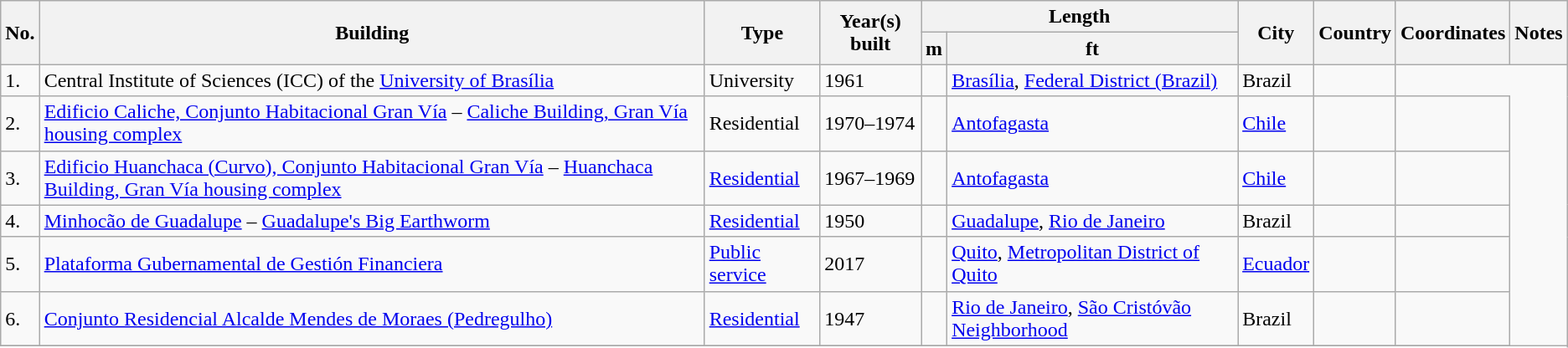<table class="wikitable">
<tr>
<th rowspan=2>No.</th>
<th rowspan=2>Building</th>
<th rowspan=2>Type</th>
<th rowspan=2>Year(s) built</th>
<th colspan=2>Length</th>
<th rowspan=2>City</th>
<th rowspan=2>Country</th>
<th rowspan=2>Coordinates</th>
<th rowspan=2>Notes</th>
</tr>
<tr>
<th>m</th>
<th>ft</th>
</tr>
<tr>
<td>1.</td>
<td>Central Institute of Sciences (ICC) of the <a href='#'>University of Brasília</a></td>
<td>University</td>
<td>1961</td>
<td></td>
<td><a href='#'>Brasília</a>, <a href='#'>Federal District (Brazil)</a></td>
<td>Brazil</td>
<td><br></td>
</tr>
<tr>
<td>2.</td>
<td><a href='#'>Edificio Caliche, Conjunto Habitacional Gran Vía</a> – <a href='#'>Caliche Building, Gran Vía housing complex</a></td>
<td>Residential</td>
<td>1970–1974</td>
<td></td>
<td><a href='#'>Antofagasta</a></td>
<td><a href='#'>Chile</a></td>
<td></td>
<td></td>
</tr>
<tr>
<td>3.</td>
<td><a href='#'>Edificio Huanchaca (Curvo), Conjunto Habitacional Gran Vía</a> – <a href='#'>Huanchaca Building, Gran Vía housing complex</a></td>
<td><a href='#'>Residential</a></td>
<td>1967–1969</td>
<td></td>
<td><a href='#'>Antofagasta</a></td>
<td><a href='#'>Chile</a></td>
<td></td>
<td></td>
</tr>
<tr>
<td>4.</td>
<td><a href='#'>Minhocão de Guadalupe</a> – <a href='#'>Guadalupe's Big Earthworm</a></td>
<td><a href='#'>Residential</a></td>
<td>1950</td>
<td></td>
<td><a href='#'>Guadalupe</a>, <a href='#'>Rio de Janeiro</a></td>
<td>Brazil</td>
<td></td>
<td></td>
</tr>
<tr>
<td>5.</td>
<td><a href='#'>Plataforma Gubernamental de Gestión Financiera</a></td>
<td><a href='#'>Public service</a></td>
<td>2017</td>
<td></td>
<td><a href='#'>Quito</a>, <a href='#'>Metropolitan District of Quito</a></td>
<td><a href='#'>Ecuador</a></td>
<td></td>
<td></td>
</tr>
<tr>
<td>6.</td>
<td><a href='#'>Conjunto Residencial Alcalde Mendes de Moraes (Pedregulho)</a></td>
<td><a href='#'>Residential</a></td>
<td>1947</td>
<td></td>
<td><a href='#'>Rio de Janeiro</a>, <a href='#'>São Cristóvão Neighborhood</a></td>
<td>Brazil</td>
<td></td>
<td></td>
</tr>
<tr>
</tr>
</table>
